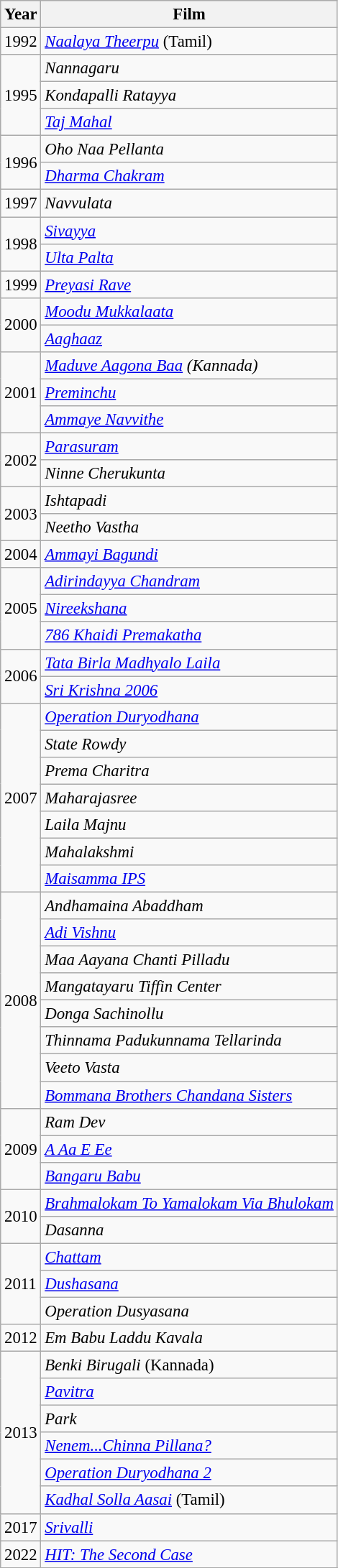<table class="wikitable" style="font-size: 95%;">
<tr>
<th>Year</th>
<th>Film</th>
</tr>
<tr>
<td rowspan="1">1992</td>
<td><em><a href='#'>Naalaya Theerpu</a></em> (Tamil)</td>
</tr>
<tr>
<td rowspan="3">1995</td>
<td><em>Nannagaru</em></td>
</tr>
<tr>
<td><em>Kondapalli Ratayya</em></td>
</tr>
<tr>
<td><a href='#'><em>Taj Mahal</em></a></td>
</tr>
<tr>
<td rowspan="2">1996</td>
<td><em>Oho Naa Pellanta</em></td>
</tr>
<tr>
<td><em><a href='#'>Dharma Chakram</a></em></td>
</tr>
<tr>
<td rowspan="1">1997</td>
<td><em>Navvulata</em></td>
</tr>
<tr>
<td rowspan="2">1998</td>
<td><em><a href='#'>Sivayya</a></em></td>
</tr>
<tr>
<td><a href='#'><em>Ulta Palta</em></a></td>
</tr>
<tr>
<td rowspan="1">1999</td>
<td><em><a href='#'>Preyasi Rave</a></em></td>
</tr>
<tr>
<td rowspan="2">2000</td>
<td><em><a href='#'>Moodu Mukkalaata</a></em></td>
</tr>
<tr>
<td><em><a href='#'>Aaghaaz</a></em></td>
</tr>
<tr>
<td rowspan="3">2001</td>
<td><em><a href='#'>Maduve Aagona Baa</a> (Kannada)</em></td>
</tr>
<tr>
<td><em><a href='#'>Preminchu</a></em></td>
</tr>
<tr>
<td><em><a href='#'>Ammaye Navvithe</a></em></td>
</tr>
<tr>
<td rowspan="2">2002</td>
<td><a href='#'><em>Parasuram</em></a></td>
</tr>
<tr>
<td><em>Ninne Cherukunta</em></td>
</tr>
<tr>
<td rowspan="2">2003</td>
<td><em>Ishtapadi</em></td>
</tr>
<tr>
<td><em>Neetho Vastha</em></td>
</tr>
<tr>
<td rowspan="1">2004</td>
<td><em><a href='#'>Ammayi Bagundi</a></em></td>
</tr>
<tr>
<td rowspan="3">2005</td>
<td><em><a href='#'>Adirindayya Chandram</a></em></td>
</tr>
<tr>
<td><a href='#'><em>Nireekshana</em></a></td>
</tr>
<tr>
<td><em><a href='#'>786 Khaidi Premakatha</a></em></td>
</tr>
<tr>
<td rowspan="2">2006</td>
<td><em><a href='#'>Tata Birla Madhyalo Laila</a></em></td>
</tr>
<tr>
<td><em><a href='#'>Sri Krishna 2006</a></em></td>
</tr>
<tr>
<td rowspan="7">2007</td>
<td><a href='#'><em>Operation Duryodhana</em></a></td>
</tr>
<tr>
<td><em>State Rowdy</em></td>
</tr>
<tr>
<td><em>Prema Charitra</em></td>
</tr>
<tr>
<td><em>Maharajasree</em></td>
</tr>
<tr>
<td><em>Laila Majnu</em></td>
</tr>
<tr>
<td><em>Mahalakshmi</em></td>
</tr>
<tr>
<td><em><a href='#'>Maisamma IPS</a></em></td>
</tr>
<tr>
<td rowspan="8">2008</td>
<td><em>Andhamaina Abaddham</em></td>
</tr>
<tr>
<td><em><a href='#'>Adi Vishnu</a></em></td>
</tr>
<tr>
<td><em>Maa Aayana Chanti Pilladu</em></td>
</tr>
<tr>
<td><em>Mangatayaru Tiffin Center</em></td>
</tr>
<tr>
<td><em>Donga Sachinollu</em></td>
</tr>
<tr>
<td><em>Thinnama Padukunnama Tellarinda</em></td>
</tr>
<tr>
<td><em>Veeto Vasta</em></td>
</tr>
<tr>
<td><em><a href='#'>Bommana Brothers Chandana Sisters</a></em></td>
</tr>
<tr>
<td rowspan="3">2009</td>
<td><em>Ram Dev</em></td>
</tr>
<tr>
<td><a href='#'><em>A Aa E Ee</em></a></td>
</tr>
<tr>
<td><a href='#'><em>Bangaru Babu</em></a></td>
</tr>
<tr>
<td rowspan="2">2010</td>
<td><em><a href='#'>Brahmalokam To Yamalokam Via Bhulokam</a></em></td>
</tr>
<tr>
<td><em>Dasanna</em></td>
</tr>
<tr>
<td rowspan="3">2011</td>
<td><em><a href='#'>Chattam</a></em></td>
</tr>
<tr>
<td><em><a href='#'>Dushasana</a></em></td>
</tr>
<tr>
<td><em>Operation Dusyasana</em></td>
</tr>
<tr>
<td rowspan="1">2012</td>
<td><em>Em Babu Laddu Kavala</em></td>
</tr>
<tr>
<td rowspan="6">2013</td>
<td><em>Benki Birugali</em> (Kannada)</td>
</tr>
<tr>
<td><em><a href='#'>Pavitra</a></em></td>
</tr>
<tr>
<td><em>Park</em></td>
</tr>
<tr>
<td><em><a href='#'>Nenem...Chinna Pillana?</a></em></td>
</tr>
<tr>
<td><em><a href='#'>Operation Duryodhana 2</a></em></td>
</tr>
<tr>
<td><em><a href='#'>Kadhal Solla Aasai</a></em> (Tamil)</td>
</tr>
<tr>
<td>2017</td>
<td><a href='#'><em>Srivalli</em></a></td>
</tr>
<tr>
<td>2022</td>
<td><em><a href='#'>HIT: The Second Case</a></em></td>
</tr>
<tr>
</tr>
</table>
